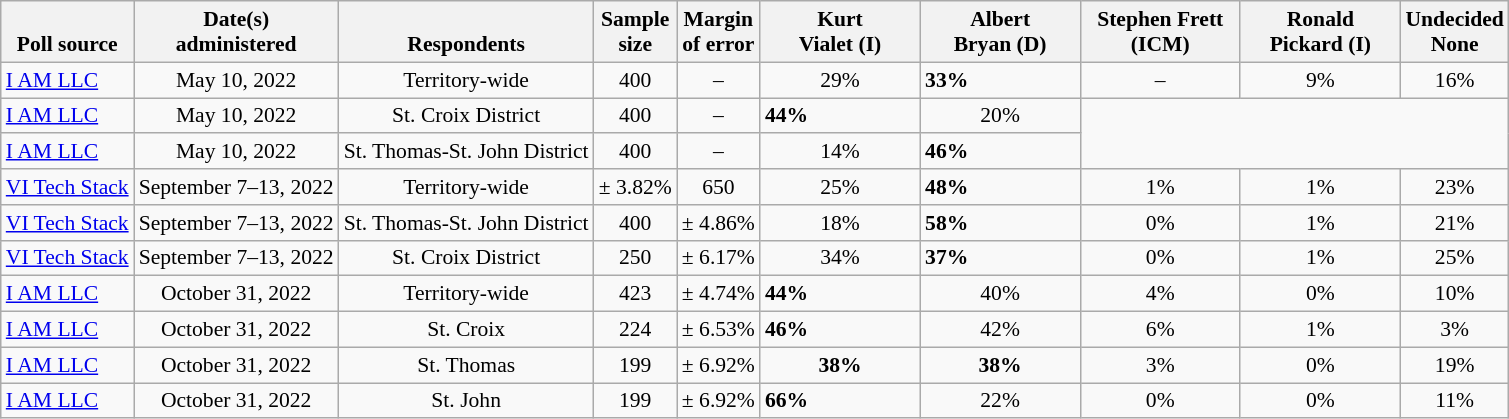<table class="wikitable" style="font-size:90%">
<tr valign=bottom>
<th>Poll source</th>
<th>Date(s)<br>administered</th>
<th>Respondents</th>
<th>Sample<br>size</th>
<th>Margin<br>of error</th>
<th style="width:100px;">Kurt<br>Vialet (I)</th>
<th style="width:100px;">Albert<br>Bryan (D)</th>
<th style="width:100px;">Stephen Frett (ICM)</th>
<th style="width:100px;">Ronald<br>Pickard (I)</th>
<th>Undecided<br>None</th>
</tr>
<tr>
<td><a href='#'>I AM LLC</a></td>
<td align=center>May 10, 2022</td>
<td align=center>Territory-wide</td>
<td align=center>400</td>
<td align=center>–</td>
<td align=center>29%</td>
<td><strong>33%</strong></td>
<td align=center>–</td>
<td align=center>9%</td>
<td align=center>16%</td>
</tr>
<tr>
<td><a href='#'>I AM LLC</a></td>
<td align=center>May 10, 2022</td>
<td align=center>St. Croix District</td>
<td align=center>400</td>
<td align=center>–</td>
<td><strong>44%</strong></td>
<td align=center>20%</td>
</tr>
<tr>
<td><a href='#'>I AM LLC</a></td>
<td align=center>May 10, 2022</td>
<td align=center>St. Thomas-St. John District</td>
<td align=center>400</td>
<td align=center>–</td>
<td align=center>14%</td>
<td><strong>46%</strong></td>
</tr>
<tr>
<td><a href='#'>VI Tech Stack</a></td>
<td align=center>September 7–13, 2022</td>
<td align=center>Territory-wide</td>
<td align=center>± 3.82%</td>
<td align=center>650</td>
<td align=center>25%</td>
<td><strong>48%</strong></td>
<td align=center>1%</td>
<td align=center>1%</td>
<td align=center>23%</td>
</tr>
<tr>
<td><a href='#'>VI Tech Stack</a></td>
<td align=center>September 7–13, 2022</td>
<td align=center>St. Thomas-St. John District</td>
<td align=center>400</td>
<td align=center>± 4.86%</td>
<td align=center>18%</td>
<td><strong>58%</strong></td>
<td align=center>0%</td>
<td align=center>1%</td>
<td align=center>21%</td>
</tr>
<tr>
<td><a href='#'>VI Tech Stack</a></td>
<td align=center>September 7–13, 2022</td>
<td align=center>St. Croix District</td>
<td align=center>250</td>
<td align=center>± 6.17%</td>
<td align=center>34%</td>
<td><strong>37%</strong></td>
<td align=center>0%</td>
<td align=center>1%</td>
<td align=center>25%</td>
</tr>
<tr>
<td><a href='#'>I AM LLC</a></td>
<td align=center>October 31, 2022</td>
<td align=center>Territory-wide</td>
<td align=center>423</td>
<td align=center>± 4.74%</td>
<td><strong>44%</strong></td>
<td align=center>40%</td>
<td align=center>4%</td>
<td align=center>0%</td>
<td align=center>10%</td>
</tr>
<tr>
<td><a href='#'>I AM LLC</a></td>
<td align=center>October 31, 2022</td>
<td align=center>St. Croix</td>
<td align=center>224</td>
<td align=center>± 6.53%</td>
<td><strong>46%</strong></td>
<td align=center>42%</td>
<td align=center>6%</td>
<td align=center>1%</td>
<td align=center>3%</td>
</tr>
<tr>
<td><a href='#'>I AM LLC</a></td>
<td align=center>October 31, 2022</td>
<td align=center>St. Thomas</td>
<td align=center>199</td>
<td align=center>± 6.92%</td>
<td align=center><strong>38%</strong></td>
<td align=center><strong>38%</strong></td>
<td align=center>3%</td>
<td align=center>0%</td>
<td align=center>19%</td>
</tr>
<tr>
<td><a href='#'>I AM LLC</a></td>
<td align=center>October 31, 2022</td>
<td align=center>St. John</td>
<td align=center>199</td>
<td align=center>± 6.92%</td>
<td><strong>66%</strong></td>
<td align=center>22%</td>
<td align=center>0%</td>
<td align=center>0%</td>
<td align=center>11%</td>
</tr>
</table>
